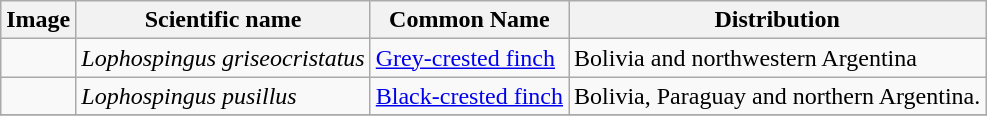<table class="wikitable">
<tr>
<th>Image</th>
<th>Scientific name</th>
<th>Common Name</th>
<th>Distribution</th>
</tr>
<tr>
<td></td>
<td><em>Lophospingus griseocristatus</em></td>
<td><a href='#'>Grey-crested finch</a></td>
<td>Bolivia and northwestern Argentina</td>
</tr>
<tr>
<td></td>
<td><em>Lophospingus pusillus</em></td>
<td><a href='#'>Black-crested finch</a></td>
<td>Bolivia, Paraguay and northern Argentina.</td>
</tr>
<tr>
</tr>
</table>
